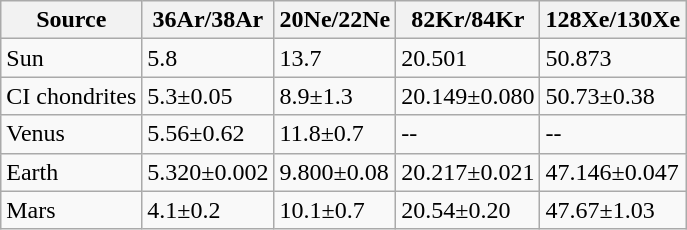<table class="wikitable">
<tr>
<th>Source</th>
<th>36Ar/38Ar</th>
<th>20Ne/22Ne</th>
<th>82Kr/84Kr</th>
<th>128Xe/130Xe</th>
</tr>
<tr>
<td>Sun</td>
<td>5.8</td>
<td>13.7</td>
<td>20.501</td>
<td>50.873</td>
</tr>
<tr>
<td>CI chondrites</td>
<td>5.3±0.05</td>
<td>8.9±1.3</td>
<td>20.149±0.080</td>
<td>50.73±0.38</td>
</tr>
<tr>
<td>Venus</td>
<td>5.56±0.62</td>
<td>11.8±0.7</td>
<td>--</td>
<td>--</td>
</tr>
<tr>
<td>Earth</td>
<td>5.320±0.002</td>
<td>9.800±0.08</td>
<td>20.217±0.021</td>
<td>47.146±0.047</td>
</tr>
<tr>
<td>Mars</td>
<td>4.1±0.2</td>
<td>10.1±0.7</td>
<td>20.54±0.20</td>
<td>47.67±1.03</td>
</tr>
</table>
